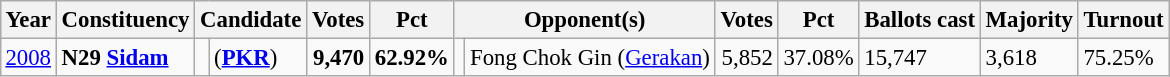<table class="wikitable" style="margin:0.5em ; font-size:95%">
<tr>
<th>Year</th>
<th>Constituency</th>
<th colspan=2>Candidate</th>
<th>Votes</th>
<th>Pct</th>
<th colspan=2>Opponent(s)</th>
<th>Votes</th>
<th>Pct</th>
<th>Ballots cast</th>
<th>Majority</th>
<th>Turnout</th>
</tr>
<tr>
<td><a href='#'>2008</a></td>
<td><strong>N29 <a href='#'>Sidam</a></strong></td>
<td></td>
<td> (<a href='#'><strong>PKR</strong></a>)</td>
<td align=right><strong>9,470</strong></td>
<td><strong>62.92%</strong></td>
<td></td>
<td>Fong Chok Gin (<a href='#'>Gerakan</a>)</td>
<td align=right>5,852</td>
<td>37.08%</td>
<td>15,747</td>
<td>3,618</td>
<td>75.25%</td>
</tr>
</table>
